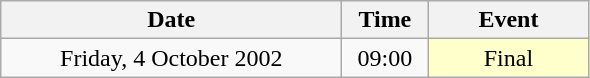<table class = "wikitable" style="text-align:center;">
<tr>
<th width=220>Date</th>
<th width=50>Time</th>
<th width=100>Event</th>
</tr>
<tr>
<td>Friday, 4 October 2002</td>
<td>09:00</td>
<td bgcolor=ffffcc>Final</td>
</tr>
</table>
